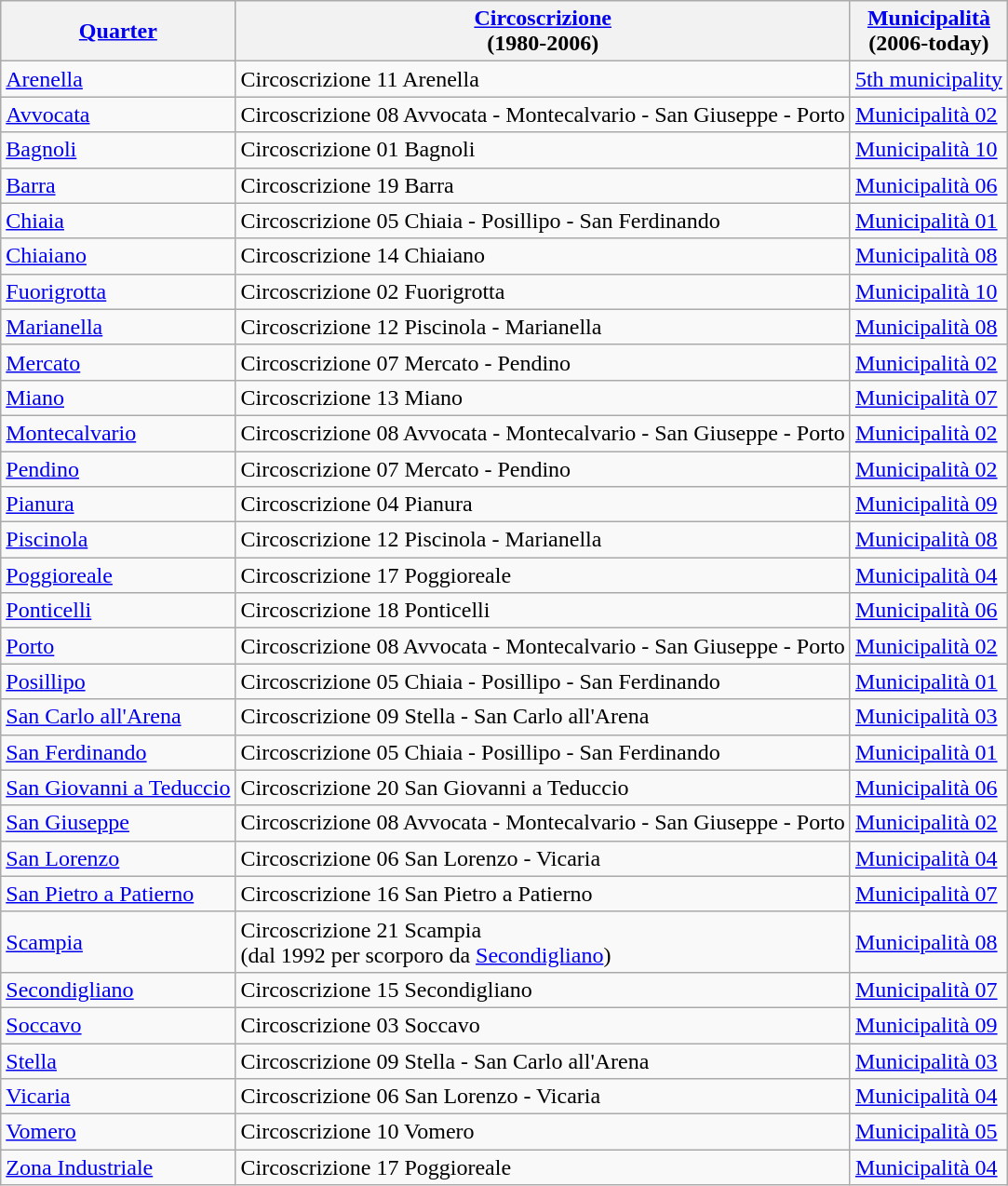<table class="wikitable sortable">
<tr>
<th><a href='#'>Quarter</a></th>
<th><a href='#'>Circoscrizione</a><br>(1980-2006)</th>
<th><a href='#'>Municipalità</a><br>(2006-today)</th>
</tr>
<tr>
<td><a href='#'>Arenella</a></td>
<td>Circoscrizione 11 Arenella</td>
<td><a href='#'>5th municipality</a></td>
</tr>
<tr>
<td><a href='#'>Avvocata</a></td>
<td>Circoscrizione 08 Avvocata - Montecalvario - San Giuseppe - Porto</td>
<td><a href='#'>Municipalità 02</a></td>
</tr>
<tr>
<td><a href='#'>Bagnoli</a></td>
<td>Circoscrizione 01 Bagnoli</td>
<td><a href='#'>Municipalità 10</a></td>
</tr>
<tr>
<td><a href='#'>Barra</a></td>
<td>Circoscrizione 19 Barra</td>
<td><a href='#'>Municipalità 06</a></td>
</tr>
<tr>
<td><a href='#'>Chiaia</a></td>
<td>Circoscrizione 05 Chiaia - Posillipo - San Ferdinando</td>
<td><a href='#'>Municipalità 01</a></td>
</tr>
<tr>
<td><a href='#'>Chiaiano</a></td>
<td>Circoscrizione 14 Chiaiano</td>
<td><a href='#'>Municipalità 08</a></td>
</tr>
<tr>
<td><a href='#'>Fuorigrotta</a></td>
<td>Circoscrizione 02 Fuorigrotta</td>
<td><a href='#'>Municipalità 10</a></td>
</tr>
<tr>
<td><a href='#'>Marianella</a></td>
<td>Circoscrizione 12 Piscinola - Marianella</td>
<td><a href='#'>Municipalità 08</a></td>
</tr>
<tr>
<td><a href='#'>Mercato</a></td>
<td>Circoscrizione 07 Mercato - Pendino</td>
<td><a href='#'>Municipalità 02</a></td>
</tr>
<tr>
<td><a href='#'>Miano</a></td>
<td>Circoscrizione 13 Miano</td>
<td><a href='#'>Municipalità 07</a></td>
</tr>
<tr>
<td><a href='#'>Montecalvario</a></td>
<td>Circoscrizione 08 Avvocata - Montecalvario - San Giuseppe - Porto</td>
<td><a href='#'>Municipalità 02</a></td>
</tr>
<tr>
<td><a href='#'>Pendino</a></td>
<td>Circoscrizione 07 Mercato - Pendino</td>
<td><a href='#'>Municipalità 02</a></td>
</tr>
<tr>
<td><a href='#'>Pianura</a></td>
<td>Circoscrizione 04 Pianura</td>
<td><a href='#'>Municipalità 09</a></td>
</tr>
<tr>
<td><a href='#'>Piscinola</a></td>
<td>Circoscrizione 12 Piscinola - Marianella</td>
<td><a href='#'>Municipalità 08</a></td>
</tr>
<tr>
<td><a href='#'>Poggioreale</a></td>
<td>Circoscrizione 17 Poggioreale</td>
<td><a href='#'>Municipalità 04</a></td>
</tr>
<tr>
<td><a href='#'>Ponticelli</a></td>
<td>Circoscrizione 18 Ponticelli</td>
<td><a href='#'>Municipalità 06</a></td>
</tr>
<tr>
<td><a href='#'>Porto</a></td>
<td>Circoscrizione 08 Avvocata - Montecalvario - San Giuseppe - Porto</td>
<td><a href='#'>Municipalità 02</a></td>
</tr>
<tr>
<td><a href='#'>Posillipo</a></td>
<td>Circoscrizione 05 Chiaia - Posillipo - San Ferdinando</td>
<td><a href='#'>Municipalità 01</a></td>
</tr>
<tr>
<td><a href='#'>San Carlo all'Arena</a></td>
<td>Circoscrizione 09 Stella - San Carlo all'Arena</td>
<td><a href='#'>Municipalità 03</a></td>
</tr>
<tr>
<td><a href='#'>San Ferdinando</a></td>
<td>Circoscrizione 05 Chiaia - Posillipo - San Ferdinando</td>
<td><a href='#'>Municipalità 01</a></td>
</tr>
<tr>
<td><a href='#'>San Giovanni a Teduccio</a></td>
<td>Circoscrizione 20 San Giovanni a Teduccio</td>
<td><a href='#'>Municipalità 06</a></td>
</tr>
<tr>
<td><a href='#'>San Giuseppe</a></td>
<td>Circoscrizione 08 Avvocata - Montecalvario - San Giuseppe - Porto</td>
<td><a href='#'>Municipalità 02</a></td>
</tr>
<tr>
<td><a href='#'>San Lorenzo</a></td>
<td>Circoscrizione 06 San Lorenzo - Vicaria</td>
<td><a href='#'>Municipalità 04</a></td>
</tr>
<tr>
<td><a href='#'>San Pietro a Patierno</a></td>
<td>Circoscrizione 16 San Pietro a Patierno</td>
<td><a href='#'>Municipalità 07</a></td>
</tr>
<tr>
<td><a href='#'>Scampia</a></td>
<td>Circoscrizione 21 Scampia<br>(dal 1992 per scorporo da <a href='#'>Secondigliano</a>)</td>
<td><a href='#'>Municipalità 08</a></td>
</tr>
<tr>
<td><a href='#'>Secondigliano</a></td>
<td>Circoscrizione 15 Secondigliano</td>
<td><a href='#'>Municipalità 07</a></td>
</tr>
<tr>
<td><a href='#'>Soccavo</a></td>
<td>Circoscrizione 03 Soccavo</td>
<td><a href='#'>Municipalità 09</a></td>
</tr>
<tr>
<td><a href='#'>Stella</a></td>
<td>Circoscrizione 09 Stella - San Carlo all'Arena</td>
<td><a href='#'>Municipalità 03</a></td>
</tr>
<tr>
<td><a href='#'>Vicaria</a></td>
<td>Circoscrizione 06 San Lorenzo - Vicaria</td>
<td><a href='#'>Municipalità 04</a></td>
</tr>
<tr>
<td><a href='#'>Vomero</a></td>
<td>Circoscrizione 10 Vomero</td>
<td><a href='#'>Municipalità 05</a></td>
</tr>
<tr>
<td><a href='#'>Zona Industriale</a></td>
<td>Circoscrizione 17 Poggioreale</td>
<td><a href='#'>Municipalità 04</a></td>
</tr>
</table>
